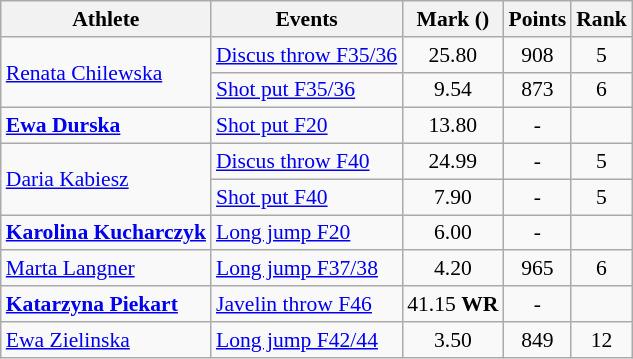<table class=wikitable style="text-align: center; font-size:90%">
<tr>
<th>Athlete</th>
<th>Events</th>
<th>Mark ()</th>
<th>Points</th>
<th>Rank</th>
</tr>
<tr>
<td align=left rowspan=2><a href='#'>Renata Chilewska</a></td>
<td align=left><a href='#'>Discus throw F35/36</a></td>
<td>25.80</td>
<td>908</td>
<td>5</td>
</tr>
<tr>
<td align=left><a href='#'>Shot put F35/36</a></td>
<td>9.54</td>
<td>873</td>
<td>6</td>
</tr>
<tr>
<td align=left><strong><a href='#'>Ewa Durska</a></strong></td>
<td align=left><a href='#'>Shot put F20</a></td>
<td>13.80 </td>
<td>-</td>
<td></td>
</tr>
<tr>
<td align=left rowspan=2><a href='#'>Daria Kabiesz</a></td>
<td align=left><a href='#'>Discus throw F40</a></td>
<td>24.99</td>
<td>-</td>
<td>5</td>
</tr>
<tr>
<td align=left><a href='#'>Shot put F40</a></td>
<td>7.90</td>
<td>-</td>
<td>5</td>
</tr>
<tr>
<td align=left><strong><a href='#'>Karolina Kucharczyk</a></strong></td>
<td align=left><a href='#'>Long jump F20</a></td>
<td>6.00 </td>
<td>-</td>
<td></td>
</tr>
<tr>
<td align=left><a href='#'>Marta Langner</a></td>
<td align=left><a href='#'>Long jump F37/38</a></td>
<td>4.20</td>
<td>965</td>
<td>6</td>
</tr>
<tr>
<td align=left><strong><a href='#'>Katarzyna Piekart</a></strong></td>
<td align=left><a href='#'>Javelin throw F46</a></td>
<td>41.15 <strong>WR</strong></td>
<td>-</td>
<td></td>
</tr>
<tr>
<td align=left><a href='#'>Ewa Zielinska</a></td>
<td align=left><a href='#'>Long jump F42/44</a></td>
<td>3.50</td>
<td>849</td>
<td>12</td>
</tr>
</table>
